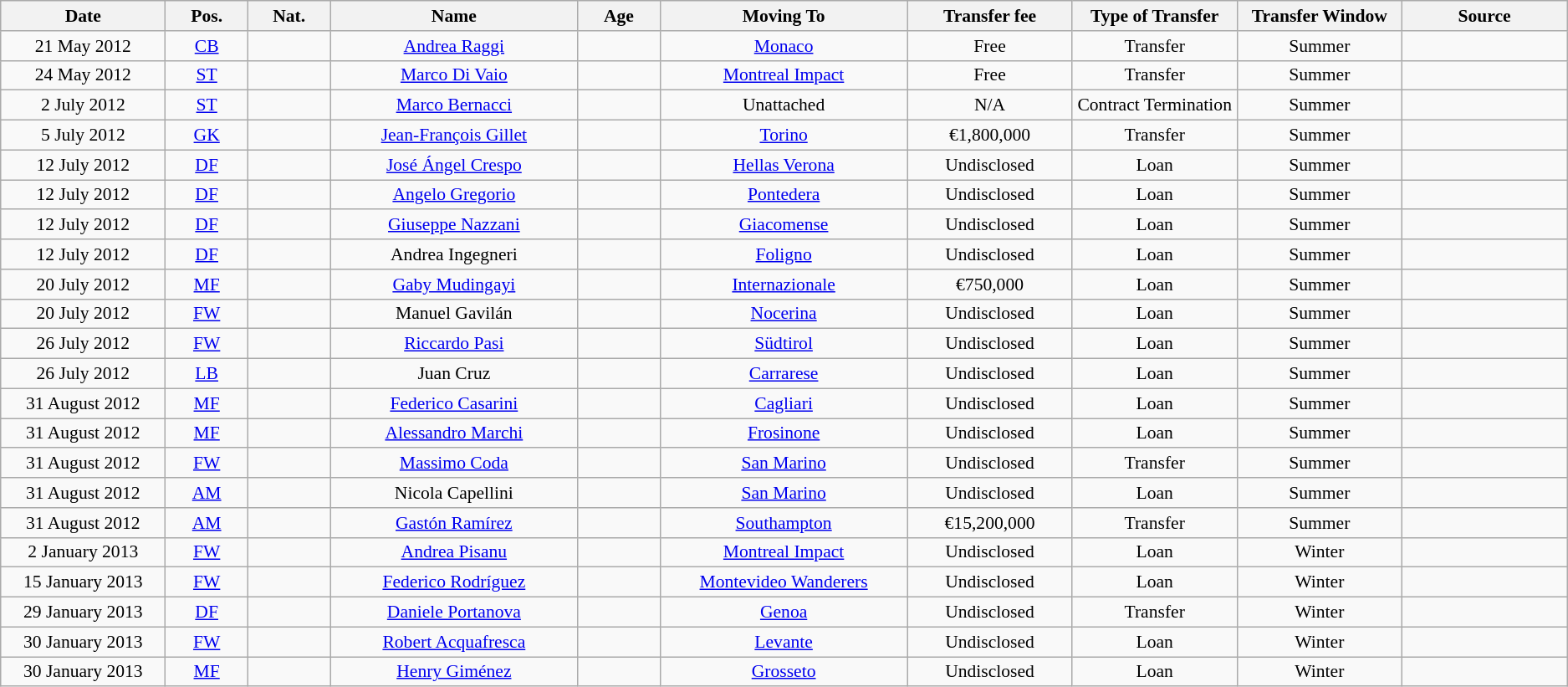<table class = "wikitable sortable" style = "font-size: 90%; text-align: center;">
<tr>
<th width = "10%">Date</th>
<th width = "5%">Pos.</th>
<th width = "5%">Nat.</th>
<th width = "15%">Name</th>
<th width = "5%">Age</th>
<th width = "15%">Moving To</th>
<th width = "10%">Transfer fee</th>
<th width = "10%">Type of Transfer</th>
<th width = "10%">Transfer Window</th>
<th width = "10%">Source</th>
</tr>
<tr>
<td>21 May 2012</td>
<td><a href='#'>CB</a></td>
<td></td>
<td><a href='#'>Andrea Raggi</a></td>
<td></td>
<td> <a href='#'>Monaco</a></td>
<td>Free</td>
<td>Transfer</td>
<td>Summer</td>
<td></td>
</tr>
<tr>
<td>24 May 2012</td>
<td><a href='#'>ST</a></td>
<td></td>
<td><a href='#'>Marco Di Vaio</a></td>
<td></td>
<td> <a href='#'>Montreal Impact</a></td>
<td>Free</td>
<td>Transfer</td>
<td>Summer</td>
<td></td>
</tr>
<tr>
<td>2 July 2012</td>
<td><a href='#'>ST</a></td>
<td></td>
<td><a href='#'>Marco Bernacci</a></td>
<td></td>
<td>Unattached</td>
<td>N/A</td>
<td>Contract Termination</td>
<td>Summer</td>
<td></td>
</tr>
<tr>
<td>5 July 2012</td>
<td><a href='#'>GK</a></td>
<td></td>
<td><a href='#'>Jean-François Gillet</a></td>
<td></td>
<td><a href='#'>Torino</a></td>
<td>€1,800,000</td>
<td>Transfer</td>
<td>Summer</td>
<td></td>
</tr>
<tr>
<td>12 July 2012</td>
<td><a href='#'>DF</a></td>
<td></td>
<td><a href='#'>José Ángel Crespo</a></td>
<td></td>
<td><a href='#'>Hellas Verona</a></td>
<td>Undisclosed</td>
<td>Loan</td>
<td>Summer</td>
<td></td>
</tr>
<tr>
<td>12 July 2012</td>
<td><a href='#'>DF</a></td>
<td></td>
<td><a href='#'>Angelo Gregorio</a></td>
<td></td>
<td><a href='#'>Pontedera</a></td>
<td>Undisclosed</td>
<td>Loan</td>
<td>Summer</td>
<td></td>
</tr>
<tr>
<td>12 July 2012</td>
<td><a href='#'>DF</a></td>
<td></td>
<td><a href='#'>Giuseppe Nazzani</a></td>
<td></td>
<td><a href='#'>Giacomense</a></td>
<td>Undisclosed</td>
<td>Loan</td>
<td>Summer</td>
<td></td>
</tr>
<tr>
<td>12 July 2012</td>
<td><a href='#'>DF</a></td>
<td></td>
<td>Andrea Ingegneri</td>
<td></td>
<td><a href='#'>Foligno</a></td>
<td>Undisclosed</td>
<td>Loan</td>
<td>Summer</td>
<td></td>
</tr>
<tr>
<td>20 July 2012</td>
<td><a href='#'>MF</a></td>
<td></td>
<td><a href='#'>Gaby Mudingayi</a></td>
<td></td>
<td><a href='#'>Internazionale</a></td>
<td>€750,000</td>
<td>Loan</td>
<td>Summer</td>
<td></td>
</tr>
<tr>
<td>20 July 2012</td>
<td><a href='#'>FW</a></td>
<td></td>
<td>Manuel Gavilán</td>
<td></td>
<td><a href='#'>Nocerina</a></td>
<td>Undisclosed</td>
<td>Loan</td>
<td>Summer</td>
<td></td>
</tr>
<tr>
<td>26 July 2012</td>
<td><a href='#'>FW</a></td>
<td></td>
<td><a href='#'>Riccardo Pasi</a></td>
<td></td>
<td><a href='#'>Südtirol</a></td>
<td>Undisclosed</td>
<td>Loan</td>
<td>Summer</td>
<td></td>
</tr>
<tr>
<td>26 July 2012</td>
<td><a href='#'>LB</a></td>
<td></td>
<td>Juan Cruz</td>
<td></td>
<td><a href='#'>Carrarese</a></td>
<td>Undisclosed</td>
<td>Loan</td>
<td>Summer</td>
<td></td>
</tr>
<tr>
<td>31 August 2012</td>
<td><a href='#'>MF</a></td>
<td></td>
<td><a href='#'>Federico Casarini</a></td>
<td></td>
<td><a href='#'>Cagliari</a></td>
<td>Undisclosed</td>
<td>Loan</td>
<td>Summer</td>
<td></td>
</tr>
<tr>
<td>31 August 2012</td>
<td><a href='#'>MF</a></td>
<td></td>
<td><a href='#'>Alessandro Marchi</a></td>
<td></td>
<td><a href='#'>Frosinone</a></td>
<td>Undisclosed</td>
<td>Loan</td>
<td>Summer</td>
<td></td>
</tr>
<tr>
<td>31 August 2012</td>
<td><a href='#'>FW</a></td>
<td></td>
<td><a href='#'>Massimo Coda</a></td>
<td></td>
<td><a href='#'>San Marino</a></td>
<td>Undisclosed</td>
<td>Transfer</td>
<td>Summer</td>
<td></td>
</tr>
<tr>
<td>31 August 2012</td>
<td><a href='#'>AM</a></td>
<td></td>
<td>Nicola Capellini</td>
<td></td>
<td><a href='#'>San Marino</a></td>
<td>Undisclosed</td>
<td>Loan</td>
<td>Summer</td>
<td></td>
</tr>
<tr>
<td>31 August 2012</td>
<td><a href='#'>AM</a></td>
<td></td>
<td><a href='#'>Gastón Ramírez</a></td>
<td></td>
<td> <a href='#'>Southampton</a></td>
<td>€15,200,000</td>
<td>Transfer</td>
<td>Summer</td>
<td></td>
</tr>
<tr>
<td>2 January 2013</td>
<td><a href='#'>FW</a></td>
<td></td>
<td><a href='#'>Andrea Pisanu</a></td>
<td></td>
<td> <a href='#'>Montreal Impact</a></td>
<td>Undisclosed</td>
<td>Loan</td>
<td>Winter</td>
<td></td>
</tr>
<tr>
<td>15 January 2013</td>
<td><a href='#'>FW</a></td>
<td></td>
<td><a href='#'>Federico Rodríguez</a></td>
<td></td>
<td> <a href='#'>Montevideo Wanderers</a></td>
<td>Undisclosed</td>
<td>Loan</td>
<td>Winter</td>
<td></td>
</tr>
<tr>
<td>29 January 2013</td>
<td><a href='#'>DF</a></td>
<td></td>
<td><a href='#'>Daniele Portanova</a></td>
<td></td>
<td><a href='#'>Genoa</a></td>
<td>Undisclosed</td>
<td>Transfer</td>
<td>Winter</td>
<td></td>
</tr>
<tr>
<td>30 January 2013</td>
<td><a href='#'>FW</a></td>
<td></td>
<td><a href='#'>Robert Acquafresca</a></td>
<td></td>
<td> <a href='#'>Levante</a></td>
<td>Undisclosed</td>
<td>Loan</td>
<td>Winter</td>
<td></td>
</tr>
<tr>
<td>30 January 2013</td>
<td><a href='#'>MF</a></td>
<td></td>
<td><a href='#'>Henry Giménez</a></td>
<td></td>
<td><a href='#'>Grosseto</a></td>
<td>Undisclosed</td>
<td>Loan</td>
<td>Winter</td>
<td></td>
</tr>
</table>
